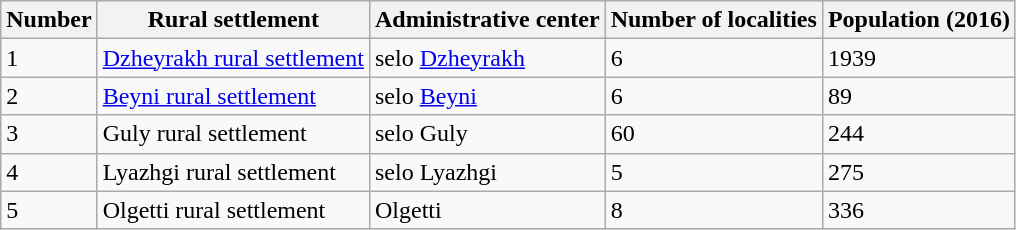<table class="wikitable sortable">
<tr>
<th>Number</th>
<th>Rural settlement</th>
<th>Administrative center</th>
<th>Number of localities</th>
<th>Population (2016)</th>
</tr>
<tr>
<td>1</td>
<td><a href='#'>Dzheyrakh rural settlement</a></td>
<td>selo <a href='#'>Dzheyrakh</a></td>
<td>6</td>
<td>1939 </td>
</tr>
<tr>
<td>2</td>
<td><a href='#'>Beyni rural settlement</a></td>
<td>selo <a href='#'>Beyni</a></td>
<td>6</td>
<td>89</td>
</tr>
<tr>
<td>3</td>
<td>Guly rural settlement</td>
<td>selo Guly</td>
<td>60</td>
<td>244</td>
</tr>
<tr>
<td>4</td>
<td>Lyazhgi rural settlement</td>
<td>selo Lyazhgi</td>
<td>5</td>
<td>275</td>
</tr>
<tr>
<td>5</td>
<td>Olgetti rural settlement</td>
<td>Olgetti</td>
<td>8</td>
<td>336</td>
</tr>
</table>
